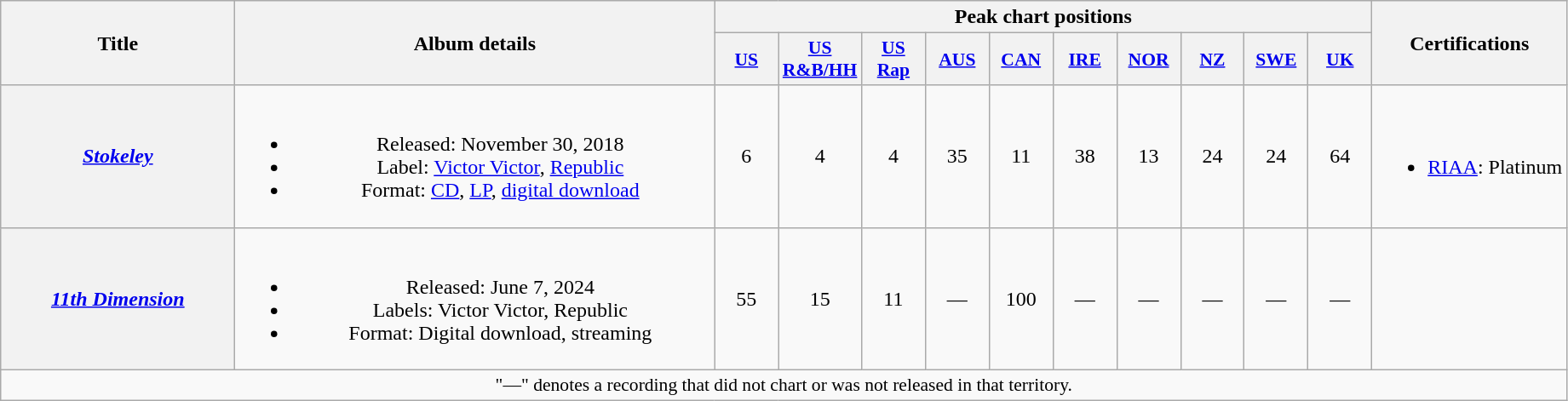<table class="wikitable plainrowheaders" style="text-align: center;">
<tr>
<th scope="col" rowspan="2" style="width:11em;">Title</th>
<th scope="col" rowspan="2" style="width:23em;">Album details</th>
<th scope="col" colspan="10">Peak chart positions</th>
<th scope="col" rowspan="2">Certifications</th>
</tr>
<tr>
<th scope="col" style="width:3em;font-size:90%;"><a href='#'>US</a><br></th>
<th scope="col" style="width:3em;font-size:90%;"><a href='#'>US<br>R&B/HH</a><br></th>
<th scope="col" style="width:3em;font-size:90%;"><a href='#'>US<br>Rap</a><br></th>
<th scope="col" style="width:3em;font-size:90%;"><a href='#'>AUS</a><br></th>
<th scope="col" style="width:3em;font-size:90%;"><a href='#'>CAN</a><br></th>
<th scope="col" style="width:3em;font-size:90%;"><a href='#'>IRE</a><br></th>
<th scope="col" style="width:3em;font-size:90%;"><a href='#'>NOR</a><br></th>
<th scope="col" style="width:3em;font-size:90%;"><a href='#'>NZ</a><br></th>
<th scope="col" style="width:3em;font-size:90%;"><a href='#'>SWE</a><br></th>
<th scope="col" style="width:3em;font-size:90%;"><a href='#'>UK</a><br></th>
</tr>
<tr>
<th scope="row"><em><a href='#'>Stokeley</a></em></th>
<td><br><ul><li>Released: November 30, 2018</li><li>Label: <a href='#'>Victor Victor</a>, <a href='#'>Republic</a></li><li>Format: <a href='#'>CD</a>, <a href='#'>LP</a>, <a href='#'>digital download</a></li></ul></td>
<td>6</td>
<td>4</td>
<td>4</td>
<td>35</td>
<td>11</td>
<td>38</td>
<td>13</td>
<td>24</td>
<td>24</td>
<td>64</td>
<td><br><ul><li><a href='#'>RIAA</a>: Platinum</li></ul></td>
</tr>
<tr>
<th scope="row"><em><a href='#'>11th Dimension</a></em></th>
<td><br><ul><li>Released: June 7, 2024</li><li>Labels: Victor Victor, Republic</li><li>Format: Digital download, streaming</li></ul></td>
<td>55</td>
<td>15</td>
<td>11</td>
<td>—</td>
<td>100</td>
<td>—</td>
<td>—</td>
<td>—</td>
<td>—</td>
<td>—</td>
<td></td>
</tr>
<tr>
<td colspan="14" style="font-size:90%">"—" denotes a recording that did not chart or was not released in that territory.</td>
</tr>
</table>
